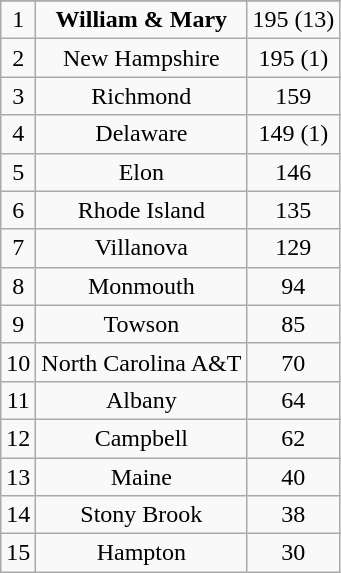<table class="wikitable">
<tr align="center">
</tr>
<tr align="center">
<td>1</td>
<td><strong>William & Mary</strong></td>
<td>195 (13)</td>
</tr>
<tr align="center">
<td>2</td>
<td>New Hampshire</td>
<td>195 (1)</td>
</tr>
<tr align="center">
<td>3</td>
<td>Richmond</td>
<td>159</td>
</tr>
<tr align="center">
<td>4</td>
<td>Delaware</td>
<td>149 (1)</td>
</tr>
<tr align="center">
<td>5</td>
<td>Elon</td>
<td>146</td>
</tr>
<tr align="center">
<td>6</td>
<td>Rhode Island</td>
<td>135</td>
</tr>
<tr align="center">
<td>7</td>
<td>Villanova</td>
<td>129</td>
</tr>
<tr align="center">
<td>8</td>
<td>Monmouth</td>
<td>94</td>
</tr>
<tr align="center">
<td>9</td>
<td>Towson</td>
<td>85</td>
</tr>
<tr align="center">
<td>10</td>
<td>North Carolina A&T</td>
<td>70</td>
</tr>
<tr align="center">
<td>11</td>
<td>Albany</td>
<td>64</td>
</tr>
<tr align="center">
<td>12</td>
<td>Campbell</td>
<td>62</td>
</tr>
<tr align="center">
<td>13</td>
<td>Maine</td>
<td>40</td>
</tr>
<tr align="center">
<td>14</td>
<td>Stony Brook</td>
<td>38</td>
</tr>
<tr align="center">
<td>15</td>
<td>Hampton</td>
<td>30</td>
</tr>
</table>
